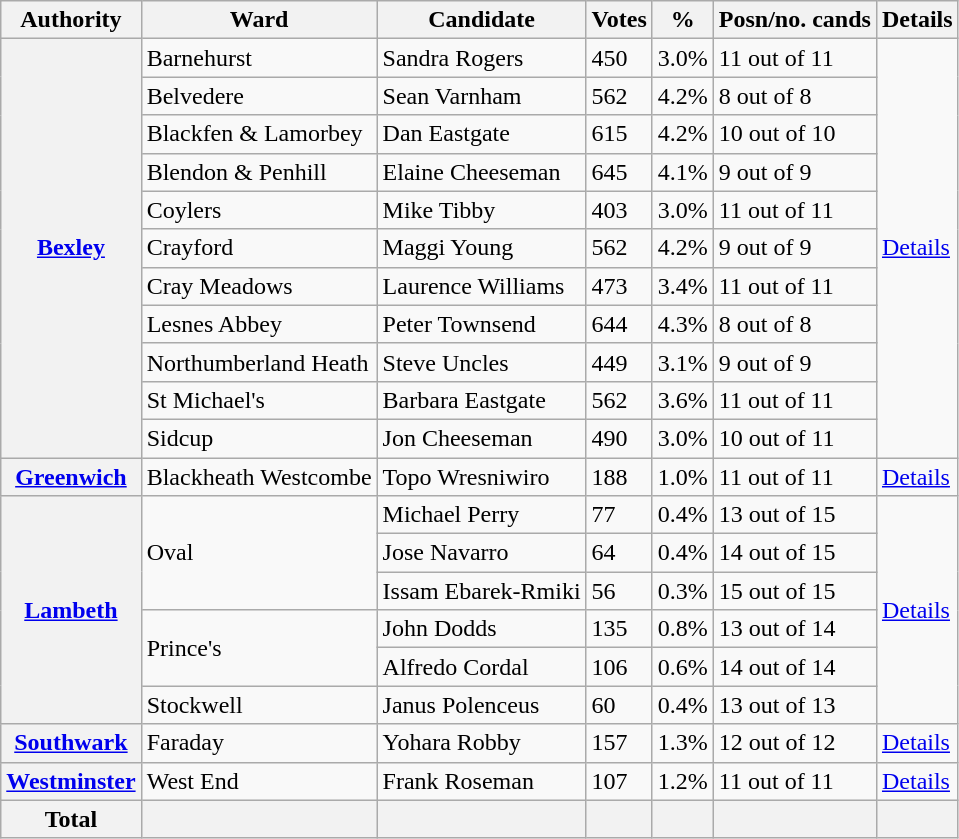<table class="wikitable">
<tr>
<th>Authority</th>
<th>Ward</th>
<th>Candidate</th>
<th>Votes</th>
<th>%</th>
<th>Posn/no. cands</th>
<th>Details</th>
</tr>
<tr>
<th rowspan=11><a href='#'>Bexley</a></th>
<td>Barnehurst</td>
<td>Sandra Rogers</td>
<td>450</td>
<td>3.0%</td>
<td>11 out of 11</td>
<td rowspan=11><a href='#'>Details</a></td>
</tr>
<tr>
<td>Belvedere</td>
<td>Sean Varnham</td>
<td>562</td>
<td>4.2%</td>
<td>8 out of 8</td>
</tr>
<tr>
<td>Blackfen & Lamorbey</td>
<td>Dan Eastgate</td>
<td>615</td>
<td>4.2%</td>
<td>10 out of 10</td>
</tr>
<tr>
<td>Blendon & Penhill</td>
<td>Elaine Cheeseman</td>
<td>645</td>
<td>4.1%</td>
<td>9 out of 9</td>
</tr>
<tr>
<td>Coylers</td>
<td>Mike Tibby</td>
<td>403</td>
<td>3.0%</td>
<td>11 out of 11</td>
</tr>
<tr>
<td>Crayford</td>
<td>Maggi Young</td>
<td>562</td>
<td>4.2%</td>
<td>9 out of 9</td>
</tr>
<tr>
<td>Cray Meadows</td>
<td>Laurence Williams</td>
<td>473</td>
<td>3.4%</td>
<td>11 out of 11</td>
</tr>
<tr>
<td>Lesnes Abbey</td>
<td>Peter Townsend</td>
<td>644</td>
<td>4.3%</td>
<td>8 out of 8</td>
</tr>
<tr>
<td>Northumberland Heath</td>
<td>Steve Uncles</td>
<td>449</td>
<td>3.1%</td>
<td>9 out of 9</td>
</tr>
<tr>
<td>St Michael's</td>
<td>Barbara Eastgate</td>
<td>562</td>
<td>3.6%</td>
<td>11 out of 11</td>
</tr>
<tr>
<td>Sidcup</td>
<td>Jon Cheeseman</td>
<td>490</td>
<td>3.0%</td>
<td>10 out of 11</td>
</tr>
<tr>
<th><a href='#'>Greenwich</a></th>
<td>Blackheath Westcombe</td>
<td>Topo Wresniwiro</td>
<td>188</td>
<td>1.0%</td>
<td>11 out of 11</td>
<td><a href='#'>Details</a></td>
</tr>
<tr>
<th rowspan=6><a href='#'>Lambeth</a></th>
<td rowspan=3>Oval</td>
<td>Michael Perry</td>
<td>77</td>
<td>0.4%</td>
<td>13 out of 15</td>
<td rowspan=6><a href='#'>Details</a></td>
</tr>
<tr>
<td>Jose Navarro</td>
<td>64</td>
<td>0.4%</td>
<td>14 out of 15</td>
</tr>
<tr>
<td>Issam Ebarek-Rmiki</td>
<td>56</td>
<td>0.3%</td>
<td>15 out of 15</td>
</tr>
<tr>
<td rowspan=2>Prince's</td>
<td>John Dodds</td>
<td>135</td>
<td>0.8%</td>
<td>13 out of 14</td>
</tr>
<tr>
<td>Alfredo Cordal</td>
<td>106</td>
<td>0.6%</td>
<td>14 out of 14</td>
</tr>
<tr>
<td>Stockwell</td>
<td>Janus Polenceus</td>
<td>60</td>
<td>0.4%</td>
<td>13 out of 13</td>
</tr>
<tr>
<th><a href='#'>Southwark</a></th>
<td>Faraday</td>
<td>Yohara Robby</td>
<td>157</td>
<td>1.3%</td>
<td>12 out of 12</td>
<td><a href='#'>Details</a></td>
</tr>
<tr>
<th><a href='#'>Westminster</a></th>
<td>West End</td>
<td>Frank Roseman</td>
<td>107</td>
<td>1.2%</td>
<td>11 out of 11</td>
<td><a href='#'>Details</a></td>
</tr>
<tr>
<th>Total</th>
<th></th>
<th></th>
<th></th>
<th></th>
<th></th>
<th></th>
</tr>
</table>
